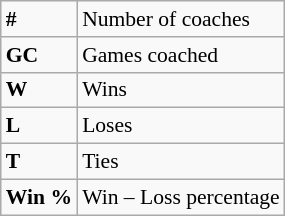<table class="wikitable" style="font-size:90%;">
<tr>
<td><strong>#</strong></td>
<td>Number of coaches</td>
</tr>
<tr>
<td><strong>GC</strong></td>
<td>Games coached</td>
</tr>
<tr>
<td><strong>W</strong></td>
<td>Wins</td>
</tr>
<tr>
<td><strong>L</strong></td>
<td>Loses</td>
</tr>
<tr>
<td><strong>T</strong></td>
<td>Ties</td>
</tr>
<tr>
<td><strong>Win %</strong></td>
<td>Win – Loss percentage</td>
</tr>
</table>
